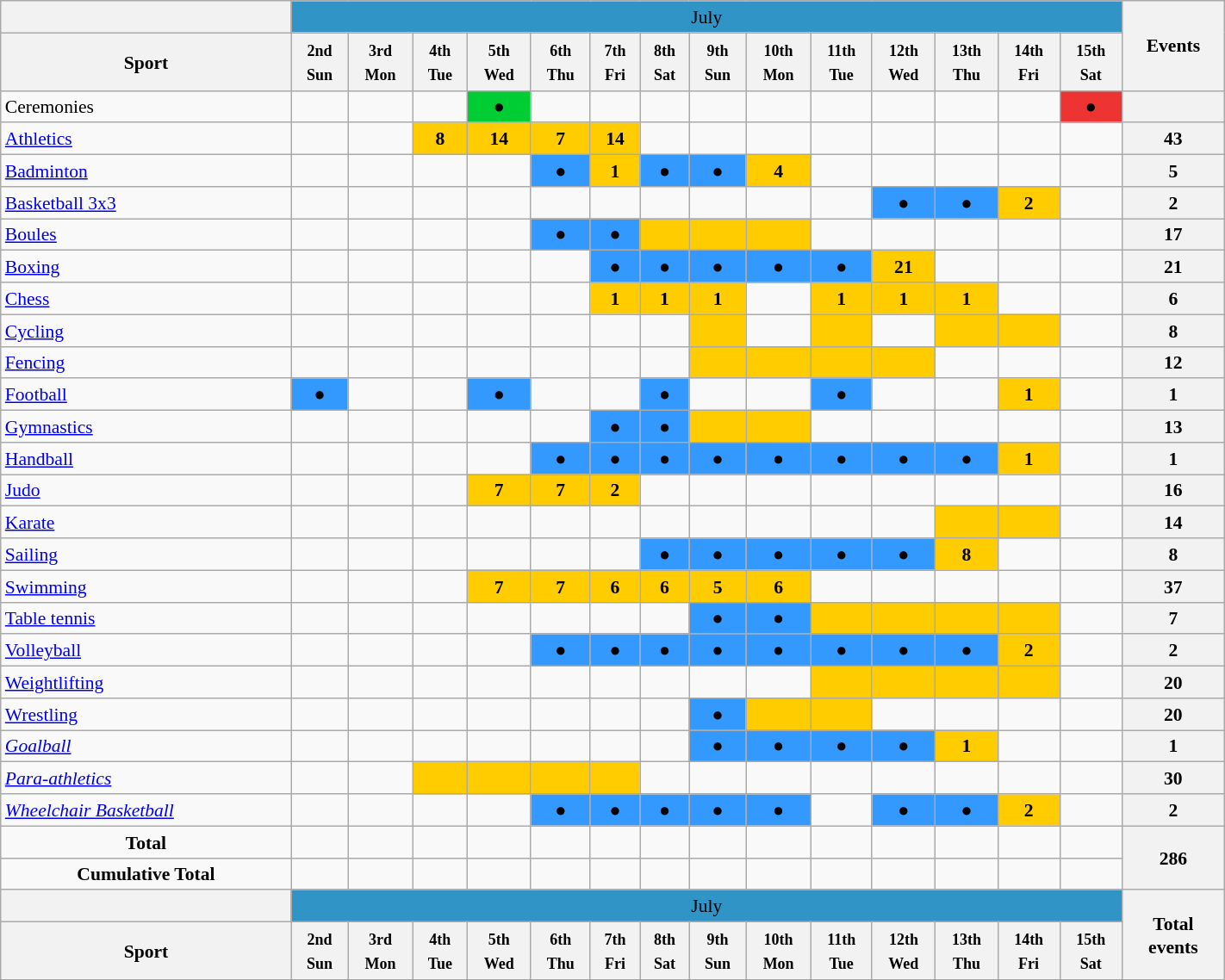<table class="wikitable" style="margin:0.5em auto; font-size:90%; line-height:1.25em;width:75%;">
<tr>
<th></th>
<td colspan=14 bgcolor="#3194C6" align=center><span>July</span></td>
<th rowspan=2>Events</th>
</tr>
<tr>
<th>Sport</th>
<th><small>2nd<br>Sun</small></th>
<th><small>3rd<br>Mon</small></th>
<th><small>4th<br>Tue</small></th>
<th><small>5th<br>Wed</small></th>
<th><small>6th<br>Thu</small></th>
<th><small>7th<br>Fri</small></th>
<th><small>8th<br>Sat</small></th>
<th><small>9th<br>Sun</small></th>
<th><small>10th<br>Mon</small></th>
<th><small>11th<br>Tue</small></th>
<th><small>12th<br>Wed</small></th>
<th><small>13th<br>Thu</small></th>
<th><small>14th<br>Fri</small></th>
<th><small>15th<br>Sat</small></th>
</tr>
<tr align=center>
<td align=left>Ceremonies</td>
<td></td>
<td></td>
<td></td>
<td bgcolor=#00cc33>●</td>
<td></td>
<td></td>
<td></td>
<td></td>
<td></td>
<td></td>
<td></td>
<td></td>
<td></td>
<td bgcolor=#ee3333>●</td>
<th></th>
</tr>
<tr align=center>
<td align=left> <a href='#'>Athletics</a></td>
<td></td>
<td></td>
<td bgcolor=#ffcc00><strong>8</strong></td>
<td bgcolor=#ffcc00><strong>14</strong></td>
<td bgcolor=#ffcc00><strong>7</strong></td>
<td bgcolor=#ffcc00><strong>14</strong></td>
<td></td>
<td></td>
<td></td>
<td></td>
<td></td>
<td></td>
<td></td>
<td></td>
<th>43</th>
</tr>
<tr align=center>
<td align=left> <a href='#'>Badminton</a></td>
<td></td>
<td></td>
<td></td>
<td></td>
<td bgcolor=#3399ff>●</td>
<td bgcolor=#ffcc00><strong>1</strong></td>
<td bgcolor=#3399ff>●</td>
<td bgcolor=#3399ff>●</td>
<td bgcolor=#ffcc00><strong>4</strong></td>
<td></td>
<td></td>
<td></td>
<td></td>
<td></td>
<th>5</th>
</tr>
<tr align=center>
<td align=left> <a href='#'>Basketball 3x3</a></td>
<td></td>
<td></td>
<td></td>
<td></td>
<td></td>
<td></td>
<td></td>
<td></td>
<td></td>
<td></td>
<td bgcolor=#3399ff>●</td>
<td bgcolor=#3399ff>●</td>
<td bgcolor=#ffcc00><strong>2</strong></td>
<td></td>
<th>2</th>
</tr>
<tr align=center>
<td align=left> <a href='#'>Boules</a></td>
<td></td>
<td></td>
<td></td>
<td></td>
<td bgcolor=#3399ff>●</td>
<td bgcolor=#3399ff>●</td>
<td bgcolor=#ffcc00><strong> </strong></td>
<td bgcolor=#ffcc00><strong> </strong></td>
<td bgcolor=#ffcc00><strong> </strong></td>
<td></td>
<td></td>
<td></td>
<td></td>
<td></td>
<th>17</th>
</tr>
<tr align=center>
<td align=left> <a href='#'>Boxing</a></td>
<td></td>
<td></td>
<td></td>
<td></td>
<td></td>
<td bgcolor=#3399ff>●</td>
<td bgcolor=#3399ff>●</td>
<td bgcolor=#3399ff>●</td>
<td bgcolor=#3399ff>●</td>
<td bgcolor=#3399ff>●</td>
<td bgcolor=#ffcc00><strong>21</strong></td>
<td></td>
<td></td>
<td></td>
<th>21</th>
</tr>
<tr align=center>
<td align=left> <a href='#'>Chess</a></td>
<td></td>
<td></td>
<td></td>
<td></td>
<td></td>
<td bgcolor=#ffcc00><strong>1</strong></td>
<td bgcolor=#ffcc00><strong>1</strong></td>
<td bgcolor=#ffcc00><strong>1</strong></td>
<td></td>
<td bgcolor=#ffcc00><strong>1</strong></td>
<td bgcolor=#ffcc00><strong>1</strong></td>
<td bgcolor=#ffcc00><strong>1</strong></td>
<td></td>
<td></td>
<th>6</th>
</tr>
<tr align=center>
<td align=left> <a href='#'>Cycling</a></td>
<td></td>
<td></td>
<td></td>
<td></td>
<td></td>
<td></td>
<td></td>
<td bgcolor=#ffcc00><strong> </strong></td>
<td></td>
<td bgcolor=#ffcc00><strong> </strong></td>
<td></td>
<td bgcolor=#ffcc00><strong> </strong></td>
<td bgcolor=#ffcc00><strong> </strong></td>
<td></td>
<th>8</th>
</tr>
<tr align=center>
<td align=left> <a href='#'>Fencing</a></td>
<td></td>
<td></td>
<td></td>
<td></td>
<td></td>
<td></td>
<td></td>
<td bgcolor=#ffcc00><strong> </strong></td>
<td bgcolor=#ffcc00><strong> </strong></td>
<td bgcolor=#ffcc00><strong> </strong></td>
<td bgcolor=#ffcc00><strong> </strong></td>
<td></td>
<td></td>
<td></td>
<th>12</th>
</tr>
<tr align=center>
<td align=left> <a href='#'>Football</a></td>
<td bgcolor=#3399ff>●</td>
<td></td>
<td></td>
<td bgcolor=#3399ff>●</td>
<td></td>
<td></td>
<td bgcolor=#3399ff>●</td>
<td></td>
<td></td>
<td bgcolor=#3399ff>●</td>
<td></td>
<td></td>
<td bgcolor=#ffcc00><strong>1</strong></td>
<td></td>
<th>1</th>
</tr>
<tr align=center>
<td align=left> <a href='#'>Gymnastics</a></td>
<td></td>
<td></td>
<td></td>
<td></td>
<td></td>
<td bgcolor=#3399ff>●</td>
<td bgcolor=#3399ff>●</td>
<td bgcolor=#ffcc00><strong> </strong></td>
<td bgcolor=#ffcc00><strong> </strong></td>
<td></td>
<td></td>
<td></td>
<td></td>
<td></td>
<th>13</th>
</tr>
<tr align=center>
<td align=left> <a href='#'>Handball</a></td>
<td></td>
<td></td>
<td></td>
<td></td>
<td bgcolor=#3399ff>●</td>
<td bgcolor=#3399ff>●</td>
<td bgcolor=#3399ff>●</td>
<td bgcolor=#3399ff>●</td>
<td bgcolor=#3399ff>●</td>
<td bgcolor=#3399ff>●</td>
<td bgcolor=#3399ff>●</td>
<td bgcolor=#3399ff>●</td>
<td bgcolor=#ffcc00><strong>1</strong></td>
<td></td>
<th>1</th>
</tr>
<tr align=center>
<td align=left> <a href='#'>Judo</a></td>
<td></td>
<td></td>
<td></td>
<td bgcolor=#ffcc00><strong>7</strong></td>
<td bgcolor=#ffcc00><strong>7</strong></td>
<td bgcolor=#ffcc00><strong>2</strong></td>
<td></td>
<td></td>
<td></td>
<td></td>
<td></td>
<td></td>
<td></td>
<td></td>
<th>16</th>
</tr>
<tr align=center>
<td align=left> <a href='#'>Karate</a></td>
<td></td>
<td></td>
<td></td>
<td></td>
<td></td>
<td></td>
<td></td>
<td></td>
<td></td>
<td></td>
<td></td>
<td bgcolor=#ffcc00><strong> </strong></td>
<td bgcolor=#ffcc00><strong> </strong></td>
<td></td>
<th>14</th>
</tr>
<tr align=center>
<td align=left> <a href='#'>Sailing</a></td>
<td></td>
<td></td>
<td></td>
<td></td>
<td></td>
<td></td>
<td bgcolor=#3399ff>●</td>
<td bgcolor=#3399ff>●</td>
<td bgcolor=#3399ff>●</td>
<td bgcolor=#3399ff>●</td>
<td bgcolor=#3399ff>●</td>
<td bgcolor=#ffcc00><strong>8</strong></td>
<td></td>
<td></td>
<th>8</th>
</tr>
<tr align=center>
<td align=left> <a href='#'>Swimming</a></td>
<td></td>
<td></td>
<td></td>
<td bgcolor=#ffcc00><strong>7</strong></td>
<td bgcolor=#ffcc00><strong>7</strong></td>
<td bgcolor=#ffcc00><strong>6</strong></td>
<td bgcolor=#ffcc00><strong>6</strong></td>
<td bgcolor=#ffcc00><strong>5</strong></td>
<td bgcolor=#ffcc00><strong>6</strong></td>
<td></td>
<td></td>
<td></td>
<td></td>
<td></td>
<th>37</th>
</tr>
<tr align=center>
<td align=left> <a href='#'>Table tennis</a></td>
<td></td>
<td></td>
<td></td>
<td></td>
<td></td>
<td></td>
<td></td>
<td bgcolor=#3399ff>●</td>
<td bgcolor=#3399ff>●</td>
<td bgcolor=#ffcc00><strong> </strong></td>
<td bgcolor=#ffcc00><strong> </strong></td>
<td bgcolor=#ffcc00><strong> </strong></td>
<td bgcolor=#ffcc00><strong> </strong></td>
<td></td>
<th>7</th>
</tr>
<tr align=center>
<td align=left> <a href='#'>Volleyball</a></td>
<td></td>
<td></td>
<td></td>
<td></td>
<td bgcolor=#3399ff>●</td>
<td bgcolor=#3399ff>●</td>
<td bgcolor=#3399ff>●</td>
<td bgcolor=#3399ff>●</td>
<td bgcolor=#3399ff>●</td>
<td bgcolor=#3399ff>●</td>
<td bgcolor=#3399ff>●</td>
<td bgcolor=#3399ff>●</td>
<td bgcolor=#ffcc00><strong>2</strong></td>
<td></td>
<th>2</th>
</tr>
<tr align=center>
<td align=left> <a href='#'>Weightlifting</a></td>
<td></td>
<td></td>
<td></td>
<td></td>
<td></td>
<td></td>
<td></td>
<td></td>
<td></td>
<td bgcolor=#ffcc00><strong> </strong></td>
<td bgcolor=#ffcc00><strong> </strong></td>
<td bgcolor=#ffcc00><strong> </strong></td>
<td bgcolor=#ffcc00><strong> </strong></td>
<td></td>
<th>20</th>
</tr>
<tr align=center>
<td align=left> <a href='#'>Wrestling</a></td>
<td></td>
<td></td>
<td></td>
<td></td>
<td></td>
<td></td>
<td></td>
<td bgcolor=#3399ff>●</td>
<td bgcolor=#ffcc00><strong> </strong></td>
<td bgcolor=#ffcc00><strong> </strong></td>
<td></td>
<td></td>
<td></td>
<td></td>
<th>20</th>
</tr>
<tr align=center>
<td align=left> <a href='#'><em>Goalball</em></a></td>
<td></td>
<td></td>
<td></td>
<td></td>
<td></td>
<td></td>
<td></td>
<td bgcolor=#3399ff>●</td>
<td bgcolor=#3399ff>●</td>
<td bgcolor=#3399ff>●</td>
<td bgcolor=#3399ff>●</td>
<td bgcolor=#ffcc00><strong>1</strong></td>
<td></td>
<td></td>
<th>1</th>
</tr>
<tr align=center>
<td align=left> <a href='#'><em>Para-athletics</em></a></td>
<td></td>
<td></td>
<td bgcolor=#ffcc00><strong> </strong></td>
<td bgcolor=#ffcc00><strong> </strong></td>
<td bgcolor=#ffcc00><strong> </strong></td>
<td bgcolor=#ffcc00><strong> </strong></td>
<td></td>
<td></td>
<td></td>
<td></td>
<td></td>
<td></td>
<td></td>
<td></td>
<th>30</th>
</tr>
<tr align=center>
<td align=left> <a href='#'><em>Wheelchair Basketball</em></a></td>
<td></td>
<td></td>
<td></td>
<td></td>
<td bgcolor=#3399ff>●</td>
<td bgcolor=#3399ff>●</td>
<td bgcolor=#3399ff>●</td>
<td bgcolor=#3399ff>●</td>
<td bgcolor=#3399ff>●</td>
<td></td>
<td bgcolor=#3399ff>●</td>
<td bgcolor=#3399ff>●</td>
<td bgcolor=#ffcc00><strong>2</strong></td>
<td></td>
<th>2</th>
</tr>
<tr align=center>
<td><strong>Total</strong></td>
<td></td>
<td></td>
<td></td>
<td><strong> </strong></td>
<td><strong> </strong></td>
<td><strong> </strong></td>
<td><strong> </strong></td>
<td><strong> </strong></td>
<td><strong> </strong></td>
<td><strong> </strong></td>
<td><strong> </strong></td>
<td><strong> </strong></td>
<td><strong> </strong></td>
<td><strong> </strong></td>
<th rowspan=2><strong>286</strong></th>
</tr>
<tr align=center>
<td><strong>Cumulative Total</strong></td>
<td></td>
<td></td>
<td></td>
<td><strong> </strong></td>
<td><strong> </strong></td>
<td><strong> </strong></td>
<td><strong> </strong></td>
<td><strong> </strong></td>
<td><strong> </strong></td>
<td><strong> </strong></td>
<td><strong> </strong></td>
<td><strong> </strong></td>
<td><strong> </strong></td>
<td><strong> </strong></td>
</tr>
<tr>
<th></th>
<td colspan=14 bgcolor="#3194C6" align=center><span>July</span></td>
<th rowspan=2>Total<br>events</th>
</tr>
<tr>
<th>Sport</th>
<th><small>2nd<br>Sun</small></th>
<th><small>3rd<br>Mon</small></th>
<th><small>4th<br>Tue</small></th>
<th><small>5th<br>Wed</small></th>
<th><small>6th<br>Thu</small></th>
<th><small>7th<br>Fri</small></th>
<th><small>8th<br>Sat</small></th>
<th><small>9th<br>Sun</small></th>
<th><small>10th<br>Mon</small></th>
<th><small>11th<br>Tue</small></th>
<th><small>12th<br>Wed</small></th>
<th><small>13th<br>Thu</small></th>
<th><small>14th<br>Fri</small></th>
<th><small>15th<br>Sat</small></th>
</tr>
</table>
